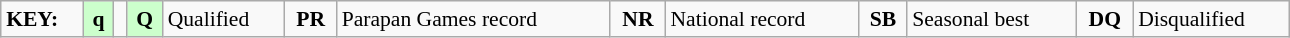<table class="wikitable" style="margin:0.5em auto; font-size:90%;position:relative;" width=68%>
<tr>
<td><strong>KEY:</strong></td>
<td bgcolor=ccffcc align=center><strong>q</strong></td>
<td></td>
<td bgcolor=ccffcc align=center><strong>Q</strong></td>
<td>Qualified</td>
<td align=center><strong>PR</strong></td>
<td>Parapan Games record</td>
<td align=center><strong>NR</strong></td>
<td>National record</td>
<td align=center><strong>SB</strong></td>
<td>Seasonal best</td>
<td align=center><strong>DQ</strong></td>
<td>Disqualified</td>
</tr>
</table>
